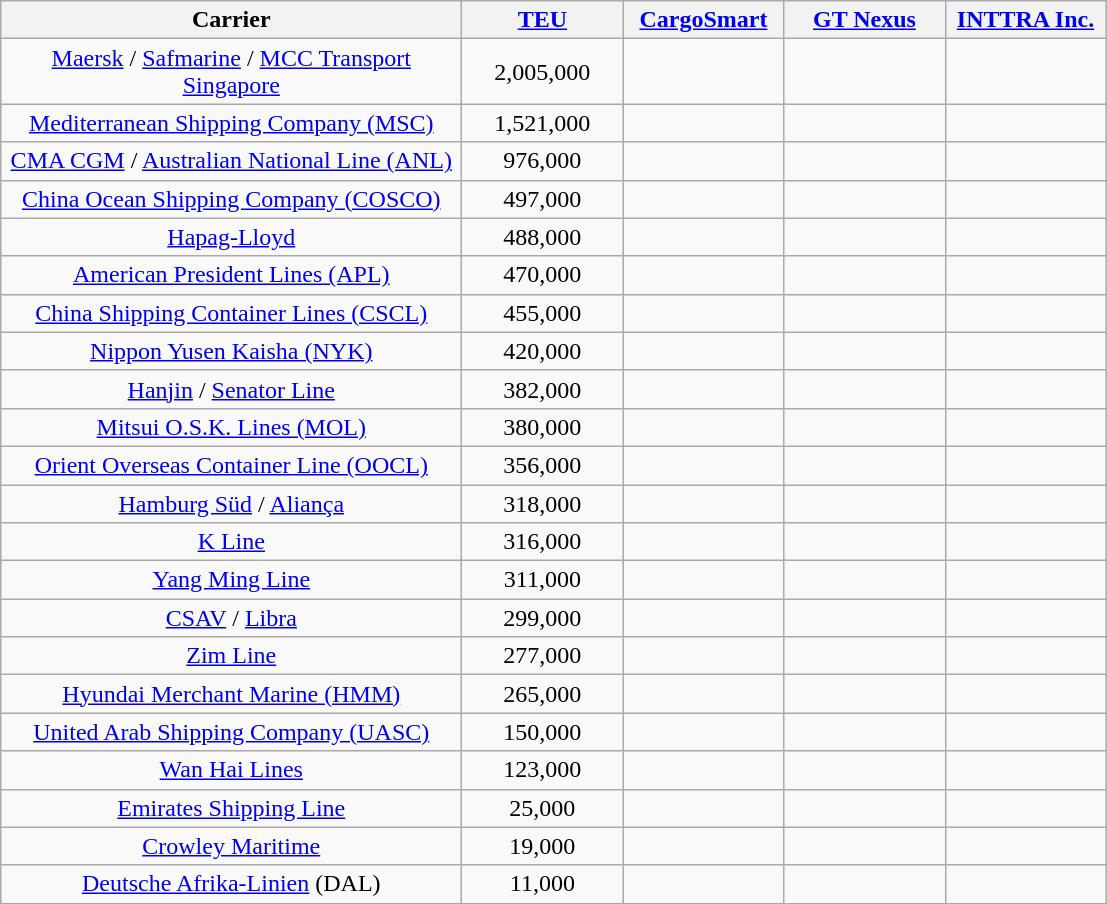<table class="wikitable" style="text-align: center">
<tr>
<th scope="col" width="300">Carrier</th>
<th scope="col" width="100"><a href='#'>TEU</a></th>
<th scope="col" width="100"><a href='#'>CargoSmart</a></th>
<th scope="col" width="100"><a href='#'>GT Nexus</a></th>
<th scope="col" width="100"><a href='#'>INTTRA Inc.</a></th>
</tr>
<tr>
<td><a href='#'>Maersk</a> / <a href='#'>Safmarine</a> / <a href='#'>MCC Transport Singapore</a></td>
<td>2,005,000</td>
<td></td>
<td></td>
<td></td>
</tr>
<tr>
<td><a href='#'>Mediterranean Shipping Company (MSC)</a></td>
<td>1,521,000</td>
<td></td>
<td></td>
<td></td>
</tr>
<tr>
<td><a href='#'>CMA CGM</a> / <a href='#'>Australian National Line (ANL)</a></td>
<td>976,000</td>
<td></td>
<td></td>
<td></td>
</tr>
<tr>
<td><a href='#'>China Ocean Shipping Company (COSCO)</a></td>
<td>497,000</td>
<td></td>
<td></td>
<td></td>
</tr>
<tr>
<td><a href='#'>Hapag-Lloyd</a></td>
<td>488,000</td>
<td></td>
<td></td>
<td></td>
</tr>
<tr>
<td><a href='#'>American President Lines (APL)</a></td>
<td>470,000</td>
<td></td>
<td></td>
<td></td>
</tr>
<tr>
<td><a href='#'>China Shipping Container Lines (CSCL)</a></td>
<td>455,000</td>
<td></td>
<td></td>
<td></td>
</tr>
<tr>
<td><a href='#'>Nippon Yusen Kaisha (NYK)</a></td>
<td>420,000</td>
<td></td>
<td></td>
<td></td>
</tr>
<tr>
<td><a href='#'>Hanjin</a> / <a href='#'>Senator Line</a></td>
<td>382,000</td>
<td></td>
<td></td>
<td></td>
</tr>
<tr>
<td><a href='#'>Mitsui O.S.K. Lines (MOL)</a></td>
<td>380,000</td>
<td></td>
<td></td>
<td></td>
</tr>
<tr>
<td><a href='#'>Orient Overseas Container Line (OOCL)</a></td>
<td>356,000</td>
<td></td>
<td></td>
<td></td>
</tr>
<tr>
<td><a href='#'>Hamburg Süd</a> / <a href='#'>Aliança</a></td>
<td>318,000</td>
<td></td>
<td></td>
<td></td>
</tr>
<tr>
<td><a href='#'>K Line</a></td>
<td>316,000</td>
<td></td>
<td></td>
<td></td>
</tr>
<tr>
<td><a href='#'>Yang Ming Line</a></td>
<td>311,000</td>
<td></td>
<td></td>
<td></td>
</tr>
<tr>
<td><a href='#'>CSAV</a> / <a href='#'>Libra</a></td>
<td>299,000</td>
<td></td>
<td></td>
<td></td>
</tr>
<tr>
<td><a href='#'>Zim Line</a></td>
<td>277,000</td>
<td></td>
<td></td>
<td></td>
</tr>
<tr>
<td><a href='#'>Hyundai Merchant Marine (HMM)</a></td>
<td>265,000</td>
<td></td>
<td></td>
<td></td>
</tr>
<tr>
<td><a href='#'>United Arab Shipping Company (UASC)</a></td>
<td>150,000</td>
<td></td>
<td></td>
<td></td>
</tr>
<tr>
<td><a href='#'>Wan Hai Lines</a></td>
<td>123,000</td>
<td></td>
<td></td>
<td></td>
</tr>
<tr>
<td><a href='#'>Emirates Shipping Line</a></td>
<td>25,000</td>
<td></td>
<td></td>
<td></td>
</tr>
<tr>
<td><a href='#'>Crowley Maritime</a></td>
<td>19,000</td>
<td></td>
<td></td>
<td></td>
</tr>
<tr>
<td><a href='#'>Deutsche Afrika-Linien</a> (DAL)</td>
<td>11,000</td>
<td></td>
<td></td>
<td></td>
</tr>
<tr>
</tr>
</table>
